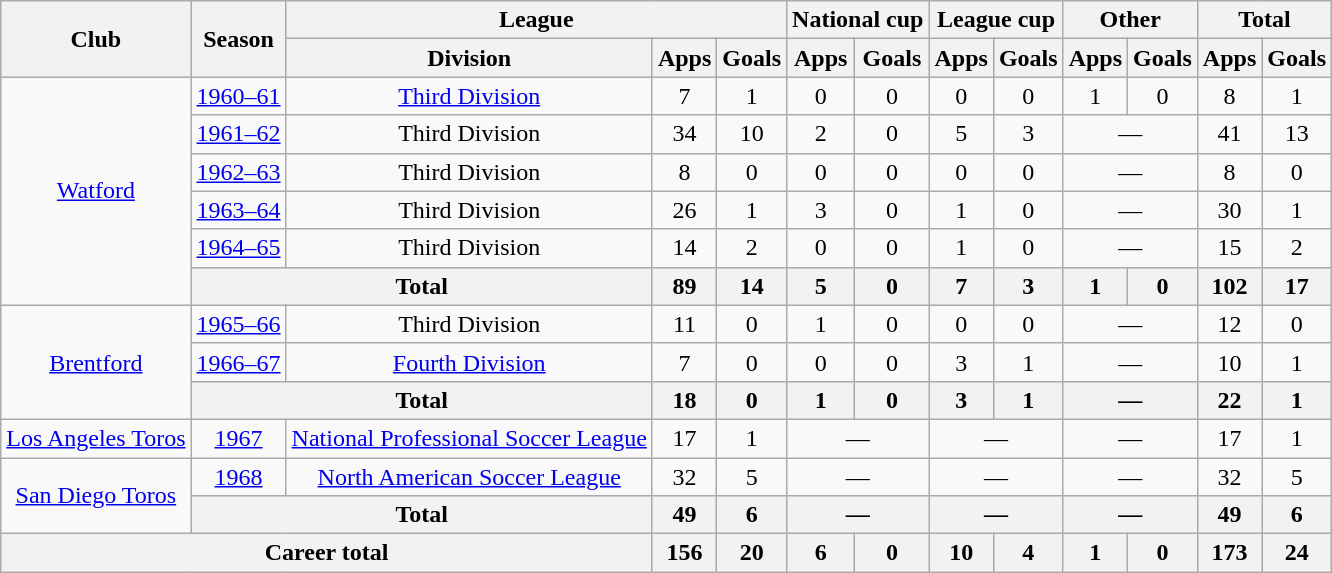<table class="wikitable" style="text-align: center;">
<tr>
<th rowspan="2">Club</th>
<th rowspan="2">Season</th>
<th colspan="3">League</th>
<th colspan="2">National cup</th>
<th colspan="2">League cup</th>
<th colspan="2">Other</th>
<th colspan="2">Total</th>
</tr>
<tr>
<th>Division</th>
<th>Apps</th>
<th>Goals</th>
<th>Apps</th>
<th>Goals</th>
<th>Apps</th>
<th>Goals</th>
<th>Apps</th>
<th>Goals</th>
<th>Apps</th>
<th>Goals</th>
</tr>
<tr>
<td rowspan="6"><a href='#'>Watford</a></td>
<td><a href='#'>1960–61</a></td>
<td><a href='#'>Third Division</a></td>
<td>7</td>
<td>1</td>
<td>0</td>
<td>0</td>
<td>0</td>
<td>0</td>
<td>1</td>
<td>0</td>
<td>8</td>
<td>1</td>
</tr>
<tr>
<td><a href='#'>1961–62</a></td>
<td>Third Division</td>
<td>34</td>
<td>10</td>
<td>2</td>
<td>0</td>
<td>5</td>
<td>3</td>
<td colspan="2">—</td>
<td>41</td>
<td>13</td>
</tr>
<tr>
<td><a href='#'>1962–63</a></td>
<td>Third Division</td>
<td>8</td>
<td>0</td>
<td>0</td>
<td>0</td>
<td>0</td>
<td>0</td>
<td colspan="2">—</td>
<td>8</td>
<td>0</td>
</tr>
<tr>
<td><a href='#'>1963–64</a></td>
<td>Third Division</td>
<td>26</td>
<td>1</td>
<td>3</td>
<td>0</td>
<td>1</td>
<td>0</td>
<td colspan="2">—</td>
<td>30</td>
<td>1</td>
</tr>
<tr>
<td><a href='#'>1964–65</a></td>
<td>Third Division</td>
<td>14</td>
<td>2</td>
<td>0</td>
<td>0</td>
<td>1</td>
<td>0</td>
<td colspan="2">—</td>
<td>15</td>
<td>2</td>
</tr>
<tr>
<th colspan="2">Total</th>
<th>89</th>
<th>14</th>
<th>5</th>
<th>0</th>
<th>7</th>
<th>3</th>
<th>1</th>
<th>0</th>
<th>102</th>
<th>17</th>
</tr>
<tr>
<td rowspan="3"><a href='#'>Brentford</a></td>
<td><a href='#'>1965–66</a></td>
<td>Third Division</td>
<td>11</td>
<td>0</td>
<td>1</td>
<td>0</td>
<td>0</td>
<td>0</td>
<td colspan="2">—</td>
<td>12</td>
<td>0</td>
</tr>
<tr>
<td><a href='#'>1966–67</a></td>
<td><a href='#'>Fourth Division</a></td>
<td>7</td>
<td>0</td>
<td>0</td>
<td>0</td>
<td>3</td>
<td>1</td>
<td colspan="2">—</td>
<td>10</td>
<td>1</td>
</tr>
<tr>
<th colspan="2">Total</th>
<th>18</th>
<th>0</th>
<th>1</th>
<th>0</th>
<th>3</th>
<th>1</th>
<th colspan="2">—</th>
<th>22</th>
<th>1</th>
</tr>
<tr>
<td><a href='#'>Los Angeles Toros</a></td>
<td><a href='#'>1967</a></td>
<td><a href='#'>National Professional Soccer League</a></td>
<td>17</td>
<td>1</td>
<td colspan="2">—</td>
<td colspan="2">—</td>
<td colspan="2">—</td>
<td>17</td>
<td>1</td>
</tr>
<tr>
<td rowspan="2"><a href='#'>San Diego Toros</a></td>
<td><a href='#'>1968</a></td>
<td><a href='#'>North American Soccer League</a></td>
<td>32</td>
<td>5</td>
<td colspan="2">—</td>
<td colspan="2">—</td>
<td colspan="2">—</td>
<td>32</td>
<td>5</td>
</tr>
<tr>
<th colspan="2">Total</th>
<th>49</th>
<th>6</th>
<th colspan="2">—</th>
<th colspan="2">—</th>
<th colspan="2">—</th>
<th>49</th>
<th>6</th>
</tr>
<tr>
<th colspan="3">Career total</th>
<th>156</th>
<th>20</th>
<th>6</th>
<th>0</th>
<th>10</th>
<th>4</th>
<th>1</th>
<th>0</th>
<th>173</th>
<th>24</th>
</tr>
</table>
